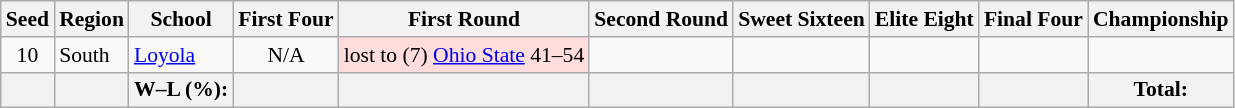<table class="sortable wikitable" style="white-space:nowrap; font-size:90%">
<tr>
<th>Seed</th>
<th>Region</th>
<th>School</th>
<th>First Four</th>
<th>First Round</th>
<th>Second Round</th>
<th>Sweet Sixteen</th>
<th>Elite Eight</th>
<th>Final Four</th>
<th>Championship</th>
</tr>
<tr>
<td align=center>10</td>
<td>South</td>
<td><a href='#'>Loyola</a></td>
<td align=center>N/A</td>
<td style="background:#ffdddd;">lost to (7) <a href='#'>Ohio State</a> 41–54</td>
<td></td>
<td></td>
<td></td>
<td></td>
<td></td>
</tr>
<tr>
<th></th>
<th></th>
<th>W–L (%):</th>
<th></th>
<th></th>
<th></th>
<th></th>
<th></th>
<th></th>
<th> Total: </th>
</tr>
</table>
